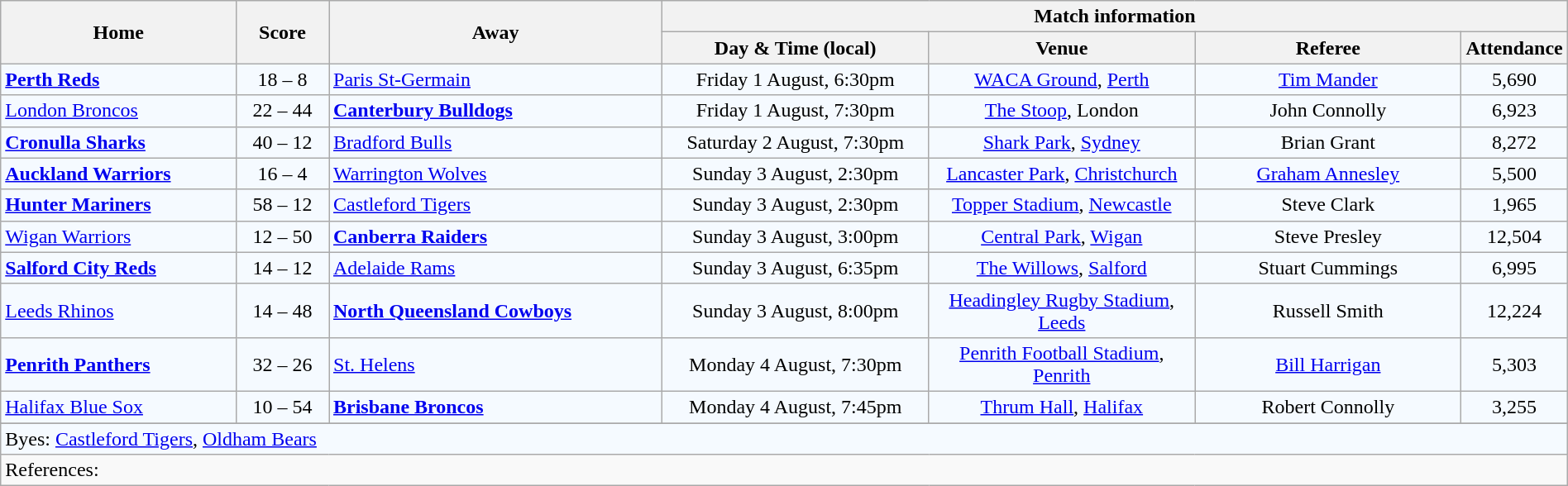<table class="wikitable" style="border-collapse:collapse; text-align:center; width:100%;">
<tr style="text-align:center; background:#f5faff;"  style="background:#c1d8ff;">
<th rowspan="2">Home</th>
<th rowspan="2">Score</th>
<th rowspan="2">Away</th>
<th colspan="4">Match information</th>
</tr>
<tr>
<th width="17%">Day & Time (local)</th>
<th width="17%">Venue</th>
<th width="17%">Referee</th>
<th width="5%">Attendance</th>
</tr>
<tr style="text-align:center; background:#f5faff;">
<td align="left"><strong> <a href='#'>Perth Reds</a></strong></td>
<td>18 – 8</td>
<td align="left"> <a href='#'>Paris St-Germain</a></td>
<td>Friday 1 August, 6:30pm</td>
<td><a href='#'>WACA Ground</a>, <a href='#'>Perth</a></td>
<td><a href='#'>Tim Mander</a></td>
<td>5,690</td>
</tr>
<tr style="text-align:center; background:#f5faff;">
<td align="left"> <a href='#'>London Broncos</a></td>
<td>22 – 44</td>
<td align="left"><strong> <a href='#'>Canterbury Bulldogs</a></strong></td>
<td>Friday 1 August, 7:30pm</td>
<td><a href='#'>The Stoop</a>, London</td>
<td>John Connolly</td>
<td>6,923</td>
</tr>
<tr style="text-align:center; background:#f5faff;">
<td align="left"><strong> <a href='#'>Cronulla Sharks</a></strong></td>
<td>40 – 12</td>
<td align="left"> <a href='#'>Bradford Bulls</a></td>
<td>Saturday 2 August, 7:30pm</td>
<td><a href='#'>Shark Park</a>, <a href='#'>Sydney</a></td>
<td>Brian Grant</td>
<td>8,272</td>
</tr>
<tr style="text-align:center; background:#f5faff;">
<td align="left"><strong> <a href='#'>Auckland Warriors</a></strong></td>
<td>16 – 4</td>
<td align="left"> <a href='#'>Warrington Wolves</a></td>
<td>Sunday 3 August, 2:30pm</td>
<td><a href='#'>Lancaster Park</a>, <a href='#'>Christchurch</a></td>
<td><a href='#'>Graham Annesley</a></td>
<td>5,500</td>
</tr>
<tr style="text-align:center; background:#f5faff;">
<td align="left"><strong> <a href='#'>Hunter Mariners</a></strong></td>
<td>58 – 12</td>
<td align="left"> <a href='#'>Castleford Tigers</a></td>
<td>Sunday 3 August, 2:30pm</td>
<td><a href='#'>Topper Stadium</a>, <a href='#'>Newcastle</a></td>
<td>Steve Clark</td>
<td>1,965</td>
</tr>
<tr style="text-align:center; background:#f5faff;">
<td align="left"> <a href='#'>Wigan Warriors</a></td>
<td>12 – 50</td>
<td align="left"><strong> <a href='#'>Canberra Raiders</a></strong></td>
<td>Sunday 3 August, 3:00pm</td>
<td><a href='#'>Central Park</a>, <a href='#'>Wigan</a></td>
<td>Steve Presley</td>
<td>12,504</td>
</tr>
<tr style="text-align:center; background:#f5faff;">
<td align="left"><strong> <a href='#'>Salford City Reds</a></strong></td>
<td>14 – 12</td>
<td align="left"> <a href='#'>Adelaide Rams</a></td>
<td>Sunday 3 August, 6:35pm</td>
<td><a href='#'>The Willows</a>, <a href='#'>Salford</a></td>
<td>Stuart Cummings</td>
<td>6,995</td>
</tr>
<tr style="text-align:center; background:#f5faff;">
<td align="left"> <a href='#'>Leeds Rhinos</a></td>
<td>14 – 48</td>
<td align="left"><strong> <a href='#'>North Queensland Cowboys</a></strong></td>
<td>Sunday 3 August, 8:00pm</td>
<td><a href='#'>Headingley Rugby Stadium</a>, <a href='#'>Leeds</a></td>
<td>Russell Smith</td>
<td>12,224</td>
</tr>
<tr style="text-align:center; background:#f5faff;">
<td align="left"><strong> <a href='#'>Penrith Panthers</a></strong></td>
<td>32 – 26</td>
<td align="left"> <a href='#'>St. Helens</a></td>
<td>Monday 4 August, 7:30pm</td>
<td><a href='#'>Penrith Football Stadium</a>, <a href='#'>Penrith</a></td>
<td><a href='#'>Bill Harrigan</a></td>
<td>5,303</td>
</tr>
<tr style="text-align:center; background:#f5faff;">
<td align="left"> <a href='#'>Halifax Blue Sox</a></td>
<td>10 – 54</td>
<td align="left"><strong> <a href='#'>Brisbane Broncos</a></strong></td>
<td>Monday 4 August, 7:45pm</td>
<td><a href='#'>Thrum Hall</a>, <a href='#'>Halifax</a></td>
<td>Robert Connolly</td>
<td>3,255</td>
</tr>
<tr>
</tr>
<tr style="text-align:center; background:#f5faff;">
<td colspan="7" align="left">Byes:  <a href='#'>Castleford Tigers</a>,  <a href='#'>Oldham Bears</a></td>
</tr>
<tr>
<td colspan="7" align="left">References:  </td>
</tr>
</table>
